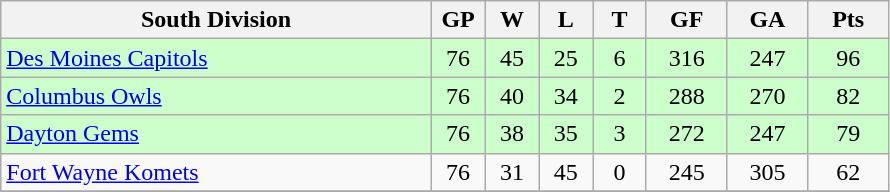<table class="wikitable">
<tr>
<th width="40%">South Division</th>
<th width="5%">GP</th>
<th width="5%">W</th>
<th width="5%">L</th>
<th width="5%">T</th>
<th width="7.5%">GF</th>
<th width="7.5%">GA</th>
<th width="7.5%">Pts</th>
</tr>
<tr align="center" bgcolor="#CCFFCC">
<td align="left"><a href='#'>Des Moines Capitols</a></td>
<td>76</td>
<td>45</td>
<td>25</td>
<td>6</td>
<td>316</td>
<td>247</td>
<td>96</td>
</tr>
<tr align="center" bgcolor="#CCFFCC">
<td align="left"><a href='#'>Columbus Owls</a></td>
<td>76</td>
<td>40</td>
<td>34</td>
<td>2</td>
<td>288</td>
<td>270</td>
<td>82</td>
</tr>
<tr align="center" bgcolor="#CCFFCC">
<td align="left"><a href='#'>Dayton Gems</a></td>
<td>76</td>
<td>38</td>
<td>35</td>
<td>3</td>
<td>272</td>
<td>247</td>
<td>79</td>
</tr>
<tr align="center">
<td align="left"><a href='#'>Fort Wayne Komets</a></td>
<td>76</td>
<td>31</td>
<td>45</td>
<td>0</td>
<td>245</td>
<td>305</td>
<td>62</td>
</tr>
<tr align="center">
</tr>
</table>
